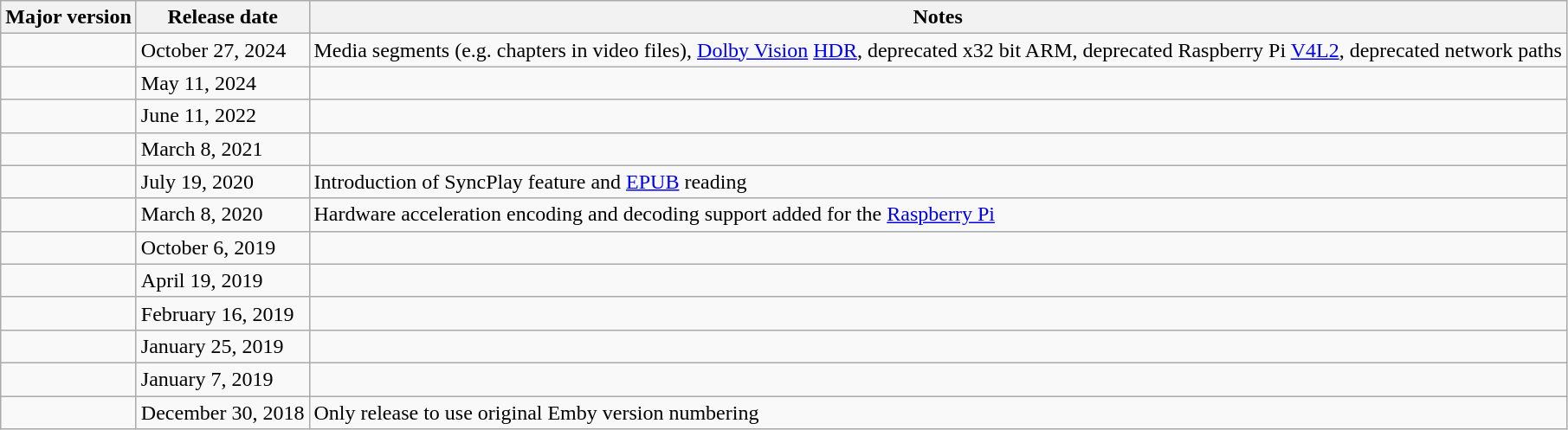<table class="wikitable">
<tr>
<th>Major version</th>
<th>Release date</th>
<th>Notes</th>
</tr>
<tr>
<td></td>
<td>October 27, 2024</td>
<td>Media segments (e.g. chapters in video files), <a href='#'>Dolby Vision</a> <a href='#'>HDR</a>, deprecated x32 bit ARM, deprecated Raspberry Pi <a href='#'>V4L2</a>, deprecated network paths</td>
</tr>
<tr>
<td></td>
<td>May 11, 2024</td>
<td></td>
</tr>
<tr>
<td></td>
<td>June 11, 2022</td>
<td></td>
</tr>
<tr>
<td></td>
<td>March 8, 2021</td>
<td></td>
</tr>
<tr>
<td></td>
<td>July 19, 2020</td>
<td>Introduction of SyncPlay feature and <a href='#'>EPUB</a> reading</td>
</tr>
<tr>
<td></td>
<td>March 8, 2020</td>
<td>Hardware acceleration encoding and decoding support added for the <a href='#'>Raspberry Pi</a></td>
</tr>
<tr>
<td></td>
<td>October 6, 2019</td>
<td></td>
</tr>
<tr>
<td></td>
<td>April 19, 2019</td>
<td></td>
</tr>
<tr>
<td></td>
<td>February 16, 2019</td>
<td></td>
</tr>
<tr>
<td></td>
<td>January 25, 2019</td>
<td></td>
</tr>
<tr>
<td></td>
<td>January 7, 2019</td>
<td></td>
</tr>
<tr>
<td></td>
<td>December 30, 2018</td>
<td>Only release to use original Emby version numbering</td>
</tr>
</table>
